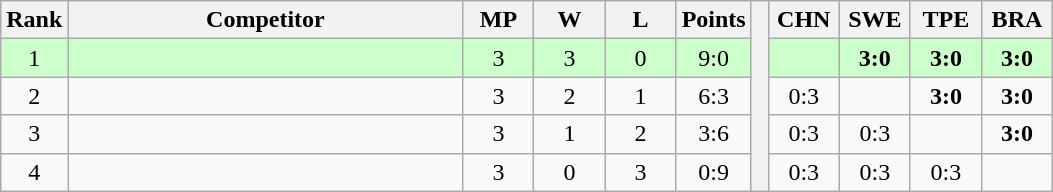<table class="wikitable" style="text-align:center">
<tr>
<th>Rank</th>
<th style="width:16em">Competitor</th>
<th style="width:2.5em">MP</th>
<th style="width:2.5em">W</th>
<th style="width:2.5em">L</th>
<th>Points</th>
<th rowspan="5"> </th>
<th style="width:2.5em">CHN</th>
<th style="width:2.5em">SWE</th>
<th style="width:2.5em">TPE</th>
<th style="width:2.5em">BRA</th>
</tr>
<tr style="background:#cfc;">
<td>1</td>
<td style="text-align:left"></td>
<td>3</td>
<td>3</td>
<td>0</td>
<td>9:0</td>
<td></td>
<td><strong>3:0</strong></td>
<td><strong>3:0</strong></td>
<td><strong>3:0</strong></td>
</tr>
<tr>
<td>2</td>
<td style="text-align:left"></td>
<td>3</td>
<td>2</td>
<td>1</td>
<td>6:3</td>
<td>0:3</td>
<td></td>
<td><strong>3:0</strong></td>
<td><strong>3:0</strong></td>
</tr>
<tr>
<td>3</td>
<td style="text-align:left"></td>
<td>3</td>
<td>1</td>
<td>2</td>
<td>3:6</td>
<td>0:3</td>
<td>0:3</td>
<td></td>
<td><strong>3:0</strong></td>
</tr>
<tr>
<td>4</td>
<td style="text-align:left"></td>
<td>3</td>
<td>0</td>
<td>3</td>
<td>0:9</td>
<td>0:3</td>
<td>0:3</td>
<td>0:3</td>
<td></td>
</tr>
</table>
